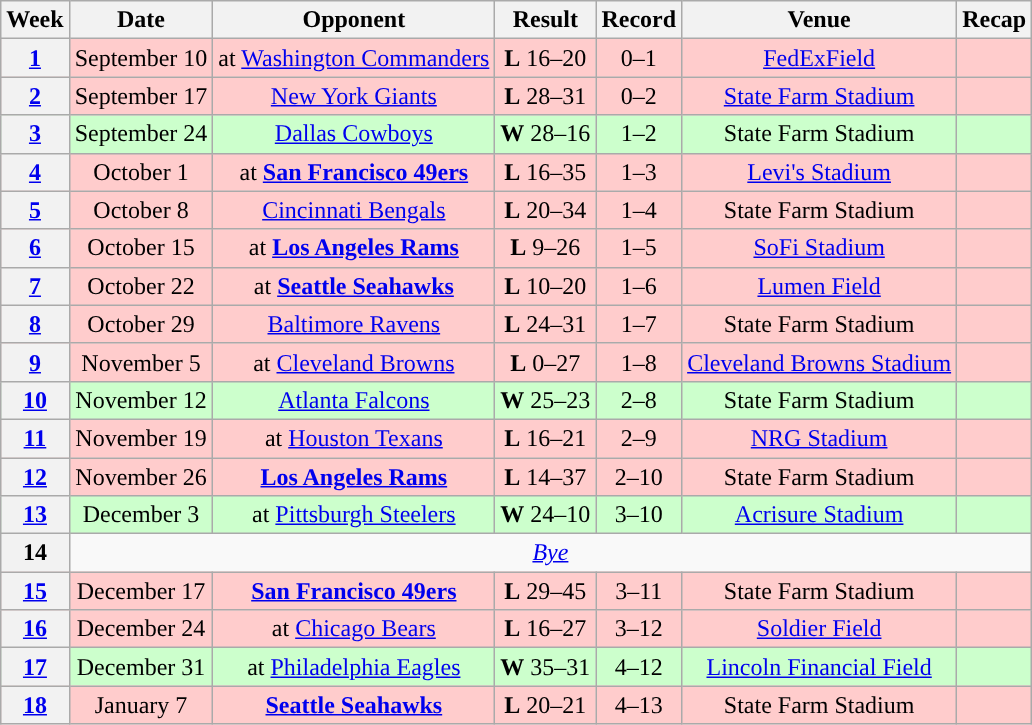<table class="wikitable" style="text-align:center">
<tr>
<th>Week</th>
<th>Date</th>
<th>Opponent</th>
<th>Result</th>
<th>Record</th>
<th>Venue</th>
<th>Recap</th>
</tr>
<tr style="background:#fcc">
<th><a href='#'>1</a></th>
<td>September 10</td>
<td>at <a href='#'>Washington Commanders</a></td>
<td><strong>L</strong> 16–20</td>
<td>0–1</td>
<td><a href='#'>FedExField</a></td>
<td></td>
</tr>
<tr style="background:#fcc">
<th><a href='#'>2</a></th>
<td>September 17</td>
<td><a href='#'>New York Giants</a></td>
<td><strong>L</strong> 28–31</td>
<td>0–2</td>
<td><a href='#'>State Farm Stadium</a></td>
<td></td>
</tr>
<tr style="background:#cfc;">
<th><a href='#'>3</a></th>
<td>September 24</td>
<td><a href='#'>Dallas Cowboys</a></td>
<td><strong>W</strong> 28–16</td>
<td>1–2</td>
<td>State Farm Stadium</td>
<td></td>
</tr>
<tr style="background:#fcc">
<th><a href='#'>4</a></th>
<td>October 1</td>
<td>at <strong><a href='#'>San Francisco 49ers</a></strong></td>
<td><strong>L</strong> 16–35</td>
<td>1–3</td>
<td><a href='#'>Levi's Stadium</a></td>
<td></td>
</tr>
<tr style="background:#fcc;">
<th><a href='#'>5</a></th>
<td>October 8</td>
<td><a href='#'>Cincinnati Bengals</a></td>
<td><strong>L</strong> 20–34</td>
<td>1–4</td>
<td>State Farm Stadium</td>
<td></td>
</tr>
<tr style="background:#fcc">
<th><a href='#'>6</a></th>
<td>October 15</td>
<td>at <strong><a href='#'>Los Angeles Rams</a></strong></td>
<td><strong>L</strong> 9–26</td>
<td>1–5</td>
<td><a href='#'>SoFi Stadium</a></td>
<td></td>
</tr>
<tr style="background:#fcc">
<th><a href='#'>7</a></th>
<td>October 22</td>
<td>at <strong><a href='#'>Seattle Seahawks</a></strong></td>
<td><strong>L</strong> 10–20</td>
<td>1–6</td>
<td><a href='#'>Lumen Field</a></td>
<td></td>
</tr>
<tr style="background:#fcc">
<th><a href='#'>8</a></th>
<td>October 29</td>
<td><a href='#'>Baltimore Ravens</a></td>
<td><strong>L</strong> 24–31</td>
<td>1–7</td>
<td>State Farm Stadium</td>
<td></td>
</tr>
<tr style="background:#fcc">
<th><a href='#'>9</a></th>
<td>November 5</td>
<td>at <a href='#'>Cleveland Browns</a></td>
<td><strong>L</strong> 0–27</td>
<td>1–8</td>
<td><a href='#'>Cleveland Browns Stadium</a></td>
<td></td>
</tr>
<tr style="background:#cfc">
<th><a href='#'>10</a></th>
<td>November 12</td>
<td><a href='#'>Atlanta Falcons</a></td>
<td><strong>W</strong> 25–23</td>
<td>2–8</td>
<td>State Farm Stadium</td>
<td></td>
</tr>
<tr style="background:#fcc">
<th><a href='#'>11</a></th>
<td>November 19</td>
<td>at <a href='#'>Houston Texans</a></td>
<td><strong>L</strong> 16–21</td>
<td>2–9</td>
<td><a href='#'>NRG Stadium</a></td>
<td></td>
</tr>
<tr style="background:#fcc">
<th><a href='#'>12</a></th>
<td>November 26</td>
<td><strong><a href='#'>Los Angeles Rams</a></strong></td>
<td><strong>L</strong> 14–37</td>
<td>2–10</td>
<td>State Farm Stadium</td>
<td></td>
</tr>
<tr style="background:#cfc">
<th><a href='#'>13</a></th>
<td>December 3</td>
<td>at <a href='#'>Pittsburgh Steelers</a></td>
<td><strong>W</strong> 24–10</td>
<td>3–10</td>
<td><a href='#'>Acrisure Stadium</a></td>
<td></td>
</tr>
<tr>
<th>14</th>
<td colspan="6"><em><a href='#'>Bye</a></em></td>
</tr>
<tr style="background:#fcc">
<th><a href='#'>15</a></th>
<td>December 17</td>
<td><strong><a href='#'>San Francisco 49ers</a></strong></td>
<td><strong>L</strong> 29–45</td>
<td>3–11</td>
<td>State Farm Stadium</td>
<td></td>
</tr>
<tr style="background:#fcc">
<th><a href='#'>16</a></th>
<td>December 24</td>
<td>at <a href='#'>Chicago Bears</a></td>
<td><strong>L</strong> 16–27</td>
<td>3–12</td>
<td><a href='#'>Soldier Field</a></td>
<td></td>
</tr>
<tr style="background:#cfc">
<th><a href='#'>17</a></th>
<td>December 31</td>
<td>at <a href='#'>Philadelphia Eagles</a></td>
<td><strong>W</strong> 35–31</td>
<td>4–12</td>
<td><a href='#'>Lincoln Financial Field</a></td>
<td></td>
</tr>
<tr style="background:#fcc">
<th><a href='#'>18</a></th>
<td>January 7</td>
<td><strong><a href='#'>Seattle Seahawks</a></strong></td>
<td><strong>L</strong> 20–21</td>
<td>4–13</td>
<td>State Farm Stadium</td>
<td></td>
</tr>
</table>
